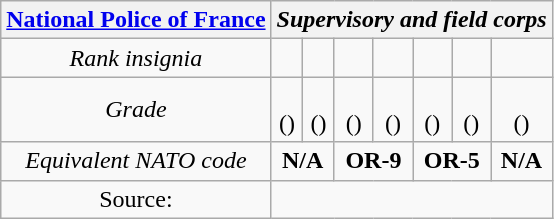<table class="wikitable" style="text-align: center;">
<tr>
<th><a href='#'>National Police of France</a></th>
<th colspan=9><em>Supervisory and field corps</em></th>
</tr>
<tr>
<td><em>Rank insignia</em></td>
<td></td>
<td></td>
<td></td>
<td></td>
<td></td>
<td></td>
<td></td>
</tr>
<tr>
<td><em>Grade</em></td>
<td><br>()</td>
<td><br>()</td>
<td><br>()</td>
<td><br>()</td>
<td><br>()</td>
<td><br>()</td>
<td><br>()</td>
</tr>
<tr>
<td><em>Equivalent NATO code</em></td>
<td colspan=2><strong>N/A</strong></td>
<td colspan=2><strong>OR-9</strong></td>
<td colspan=2><strong>OR-5</strong></td>
<td><strong>N/A</strong></td>
</tr>
<tr>
<td>Source:</td>
<td colspan=9></td>
</tr>
</table>
